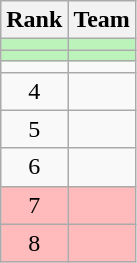<table class=wikitable style="text-align: center;">
<tr>
<th>Rank</th>
<th>Team</th>
</tr>
<tr style="background: #BBF3BB;">
<td></td>
<td style="text-align: left;"></td>
</tr>
<tr style="background: #BBF3BB;">
<td></td>
<td style="text-align: left;"></td>
</tr>
<tr>
<td></td>
<td style="text-align: left;"></td>
</tr>
<tr>
<td>4</td>
<td style="text-align: left;"></td>
</tr>
<tr>
<td>5</td>
<td style="text-align: left;"></td>
</tr>
<tr>
<td>6</td>
<td style="text-align: left;"></td>
</tr>
<tr style="background: #FFBBBB;">
<td>7</td>
<td style="text-align: left;"></td>
</tr>
<tr style="background: #FFBBBB;">
<td>8</td>
<td style="text-align: left;"></td>
</tr>
</table>
